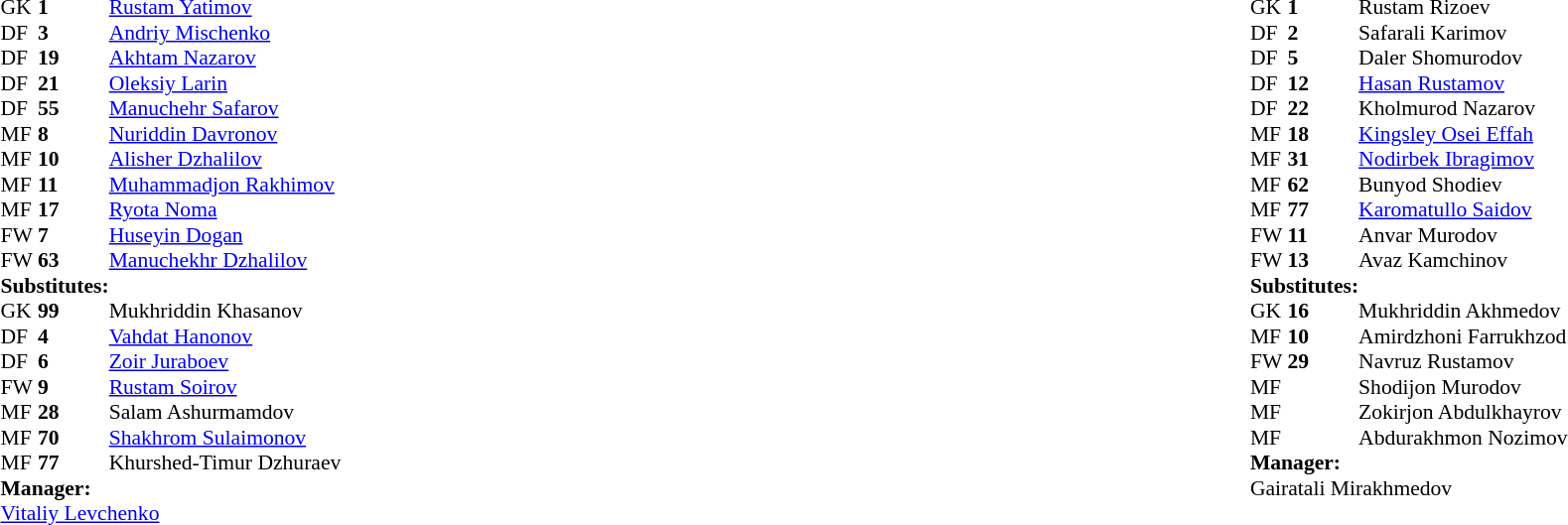<table width="100%">
<tr>
<td valign="top" width="50%"><br><table style="font-size: 90%" cellspacing="0" cellpadding="0">
<tr>
<td colspan="4"></td>
</tr>
<tr>
<th width=25></th>
<th width=25></th>
</tr>
<tr>
<td>GK</td>
<td><strong>1 </strong></td>
<td></td>
<td><a href='#'>Rustam Yatimov</a></td>
<td></td>
</tr>
<tr>
<td>DF</td>
<td><strong>3 </strong></td>
<td></td>
<td><a href='#'>Andriy Mischenko</a></td>
<td></td>
</tr>
<tr>
<td>DF</td>
<td><strong>19</strong></td>
<td></td>
<td><a href='#'>Akhtam Nazarov</a></td>
<td></td>
</tr>
<tr>
<td>DF</td>
<td><strong>21</strong></td>
<td></td>
<td><a href='#'>Oleksiy Larin</a></td>
<td></td>
</tr>
<tr>
<td>DF</td>
<td><strong>55</strong></td>
<td></td>
<td><a href='#'>Manuchehr Safarov</a></td>
<td></td>
</tr>
<tr>
<td>MF</td>
<td><strong>8 </strong></td>
<td></td>
<td><a href='#'>Nuriddin Davronov</a></td>
<td></td>
</tr>
<tr>
<td>MF</td>
<td><strong>10</strong></td>
<td></td>
<td><a href='#'>Alisher Dzhalilov</a></td>
<td></td>
</tr>
<tr>
<td>MF</td>
<td><strong>11</strong></td>
<td></td>
<td><a href='#'>Muhammadjon Rakhimov</a></td>
<td></td>
<td></td>
</tr>
<tr>
<td>MF</td>
<td><strong>17</strong></td>
<td></td>
<td><a href='#'>Ryota Noma</a></td>
<td></td>
<td></td>
</tr>
<tr>
<td>FW</td>
<td><strong>7 </strong></td>
<td></td>
<td><a href='#'>Huseyin Dogan</a></td>
<td></td>
<td></td>
</tr>
<tr>
<td>FW</td>
<td><strong>63</strong></td>
<td></td>
<td><a href='#'>Manuchekhr Dzhalilov</a></td>
<td></td>
<td></td>
</tr>
<tr>
<td colspan=3><strong>Substitutes:</strong></td>
</tr>
<tr>
<td>GK</td>
<td><strong>99</strong></td>
<td></td>
<td>Mukhriddin Khasanov</td>
<td></td>
</tr>
<tr>
<td>DF</td>
<td><strong>4 </strong></td>
<td></td>
<td><a href='#'>Vahdat Hanonov</a></td>
<td></td>
<td></td>
</tr>
<tr>
<td>DF</td>
<td><strong>6 </strong></td>
<td></td>
<td><a href='#'>Zoir Juraboev</a></td>
<td></td>
<td></td>
</tr>
<tr>
<td>FW</td>
<td><strong>9 </strong></td>
<td></td>
<td><a href='#'>Rustam Soirov</a></td>
<td></td>
<td></td>
</tr>
<tr>
<td>MF</td>
<td><strong>28</strong></td>
<td></td>
<td>Salam Ashurmamdov</td>
<td></td>
<td></td>
</tr>
<tr>
<td>MF</td>
<td><strong>70</strong></td>
<td></td>
<td><a href='#'>Shakhrom Sulaimonov</a></td>
<td></td>
<td></td>
</tr>
<tr>
<td>MF</td>
<td><strong>77</strong></td>
<td></td>
<td>Khurshed-Timur Dzhuraev</td>
<td></td>
</tr>
<tr>
<td colspan=3><strong>Manager:</strong></td>
</tr>
<tr>
<td colspan=4> <a href='#'>Vitaliy Levchenko</a></td>
</tr>
</table>
</td>
<td valign="top"></td>
<td valign="top" width="50%"><br><table style="font-size: 90%" cellspacing="0" cellpadding="0" align=center>
<tr>
<td colspan="4"></td>
</tr>
<tr>
<th width=25></th>
<th width=25></th>
</tr>
<tr>
<td>GK</td>
<td><strong>1 </strong></td>
<td></td>
<td>Rustam Rizoev</td>
<td></td>
</tr>
<tr>
<td>DF</td>
<td><strong>2 </strong></td>
<td></td>
<td>Safarali Karimov</td>
<td></td>
</tr>
<tr>
<td>DF</td>
<td><strong>5 </strong></td>
<td></td>
<td>Daler Shomurodov</td>
<td></td>
</tr>
<tr>
<td>DF</td>
<td><strong>12</strong></td>
<td></td>
<td><a href='#'>Hasan Rustamov</a></td>
<td></td>
</tr>
<tr>
<td>DF</td>
<td><strong>22</strong></td>
<td></td>
<td>Kholmurod Nazarov</td>
<td></td>
</tr>
<tr>
<td>MF</td>
<td><strong>18</strong></td>
<td></td>
<td><a href='#'>Kingsley Osei Effah</a></td>
<td></td>
<td></td>
</tr>
<tr>
<td>MF</td>
<td><strong>31</strong></td>
<td></td>
<td><a href='#'>Nodirbek Ibragimov</a></td>
<td></td>
<td></td>
</tr>
<tr>
<td>MF</td>
<td><strong>62</strong></td>
<td></td>
<td>Bunyod Shodiev</td>
<td></td>
<td></td>
</tr>
<tr>
<td>MF</td>
<td><strong>77</strong></td>
<td></td>
<td><a href='#'>Karomatullo Saidov</a></td>
<td></td>
<td></td>
</tr>
<tr>
<td>FW</td>
<td><strong>11</strong></td>
<td></td>
<td>Anvar Murodov</td>
<td></td>
<td></td>
</tr>
<tr>
<td>FW</td>
<td><strong>13</strong></td>
<td></td>
<td>Avaz Kamchinov</td>
<td></td>
</tr>
<tr>
<td colspan=3><strong>Substitutes:</strong></td>
</tr>
<tr>
<td>GK</td>
<td><strong>16</strong></td>
<td></td>
<td>Mukhriddin Akhmedov</td>
<td></td>
</tr>
<tr>
<td>MF</td>
<td><strong>10</strong></td>
<td></td>
<td>Amirdzhoni Farrukhzod</td>
<td></td>
<td></td>
</tr>
<tr>
<td>FW</td>
<td><strong>29</strong></td>
<td></td>
<td>Navruz Rustamov</td>
<td></td>
<td></td>
</tr>
<tr>
<td>MF</td>
<td><strong>  </strong></td>
<td></td>
<td>Shodijon Murodov</td>
<td></td>
<td></td>
</tr>
<tr>
<td>MF</td>
<td><strong>  </strong></td>
<td></td>
<td>Zokirjon Abdulkhayrov</td>
<td></td>
<td></td>
</tr>
<tr>
<td>MF</td>
<td><strong>  </strong></td>
<td></td>
<td>Abdurakhmon Nozimov</td>
<td></td>
<td></td>
</tr>
<tr>
<td colspan=3><strong>Manager:</strong></td>
</tr>
<tr>
<td colspan=4> Gairatali Mirakhmedov</td>
</tr>
</table>
</td>
</tr>
</table>
